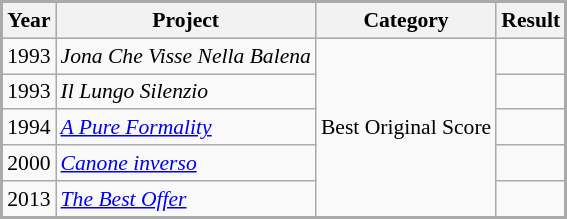<table class="wikitable" style="border:2px #aaa solid; font-size:90%;">
<tr style="background:#ccc; text-align:center;">
<th>Year</th>
<th>Project</th>
<th>Category</th>
<th>Result</th>
</tr>
<tr>
<td>1993</td>
<td><em>Jona Che Visse Nella Balena</em></td>
<td rowspan=5>Best Original Score</td>
<td></td>
</tr>
<tr>
<td>1993</td>
<td><em>Il Lungo Silenzio</em></td>
<td></td>
</tr>
<tr>
<td>1994</td>
<td><em><a href='#'>A Pure Formality</a></em></td>
<td></td>
</tr>
<tr>
<td>2000</td>
<td><em><a href='#'>Canone inverso</a></em></td>
<td></td>
</tr>
<tr>
<td>2013</td>
<td><em><a href='#'>The Best Offer</a></em></td>
<td></td>
</tr>
</table>
